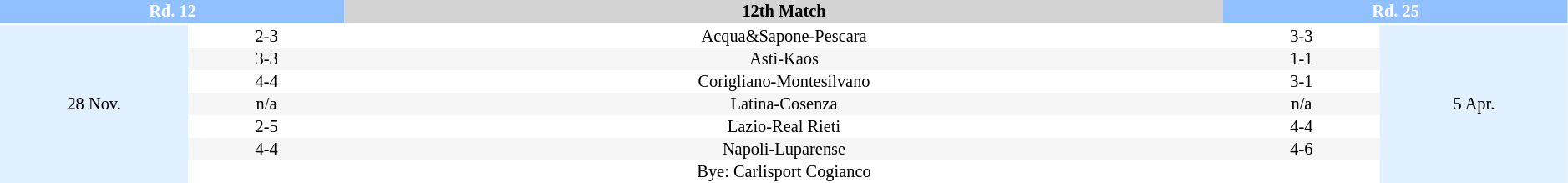<table border=0 cellspacing=0 cellpadding=1 style="font-size: 85%; text-align: center;" width=99%>
<tr>
<td colspan=2 style="background:#90C0FF;color:white;"><strong>Rd. 12</strong></td>
<td style="background:#D3D3D3"><strong>12th Match</strong></td>
<td colspan=2 style="background:#90C0FF;color:white;"><strong>Rd. 25 </strong></td>
</tr>
<tr align=center>
<th width=12%></th>
<th width=10%></th>
<th width=56%></th>
<th width=10%></th>
<th width=12%></th>
</tr>
<tr>
<td style="background:#E0F0FF" rowspan=7>28 Nov.</td>
<td>2-3</td>
<td>Acqua&Sapone-Pescara</td>
<td>3-3</td>
<td rowspan=7 style="background:#E0F0FF">5 Apr.</td>
</tr>
<tr style="background:#F5F5F5">
<td>3-3</td>
<td>Asti-Kaos</td>
<td>1-1</td>
</tr>
<tr style="background:#FFFFFF">
<td>4-4</td>
<td>Corigliano-Montesilvano</td>
<td>3-1</td>
</tr>
<tr style="background:#F5F5F5">
<td>n/a</td>
<td>Latina-Cosenza</td>
<td>n/a</td>
</tr>
<tr style="background:#FFFFFF">
<td>2-5</td>
<td>Lazio-Real Rieti</td>
<td>4-4</td>
</tr>
<tr style="background:#F5F5F5">
<td>4-4</td>
<td>Napoli-Luparense</td>
<td>4-6</td>
</tr>
<tr style="background:#FFFFFF">
<td></td>
<td>Bye: Carlisport Cogianco</td>
<td></td>
</tr>
</table>
